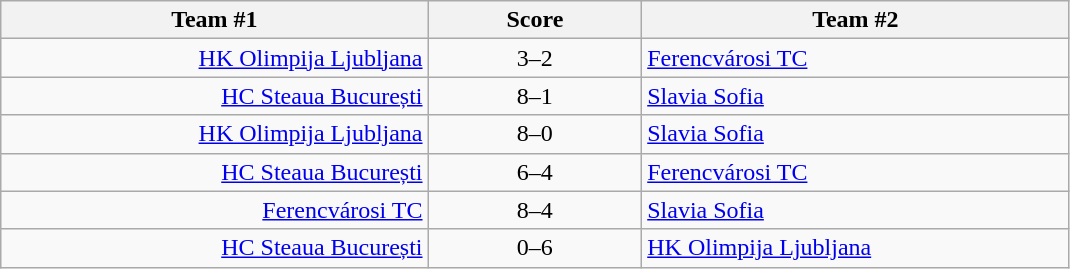<table class="wikitable" style="text-align: center;">
<tr>
<th width=22%>Team #1</th>
<th width=11%>Score</th>
<th width=22%>Team #2</th>
</tr>
<tr>
<td style="text-align: right;"><a href='#'>HK Olimpija Ljubljana</a> </td>
<td>3–2</td>
<td style="text-align: left;"> <a href='#'>Ferencvárosi TC</a></td>
</tr>
<tr>
<td style="text-align: right;"><a href='#'>HC Steaua București</a> </td>
<td>8–1</td>
<td style="text-align: left;"> <a href='#'>Slavia Sofia</a></td>
</tr>
<tr>
<td style="text-align: right;"><a href='#'>HK Olimpija Ljubljana</a> </td>
<td>8–0</td>
<td style="text-align: left;"> <a href='#'>Slavia Sofia</a></td>
</tr>
<tr>
<td style="text-align: right;"><a href='#'>HC Steaua București</a> </td>
<td>6–4</td>
<td style="text-align: left;"> <a href='#'>Ferencvárosi TC</a></td>
</tr>
<tr>
<td style="text-align: right;"><a href='#'>Ferencvárosi TC</a> </td>
<td>8–4</td>
<td style="text-align: left;"> <a href='#'>Slavia Sofia</a></td>
</tr>
<tr>
<td style="text-align: right;"><a href='#'>HC Steaua București</a> </td>
<td>0–6</td>
<td style="text-align: left;"> <a href='#'>HK Olimpija Ljubljana</a></td>
</tr>
</table>
